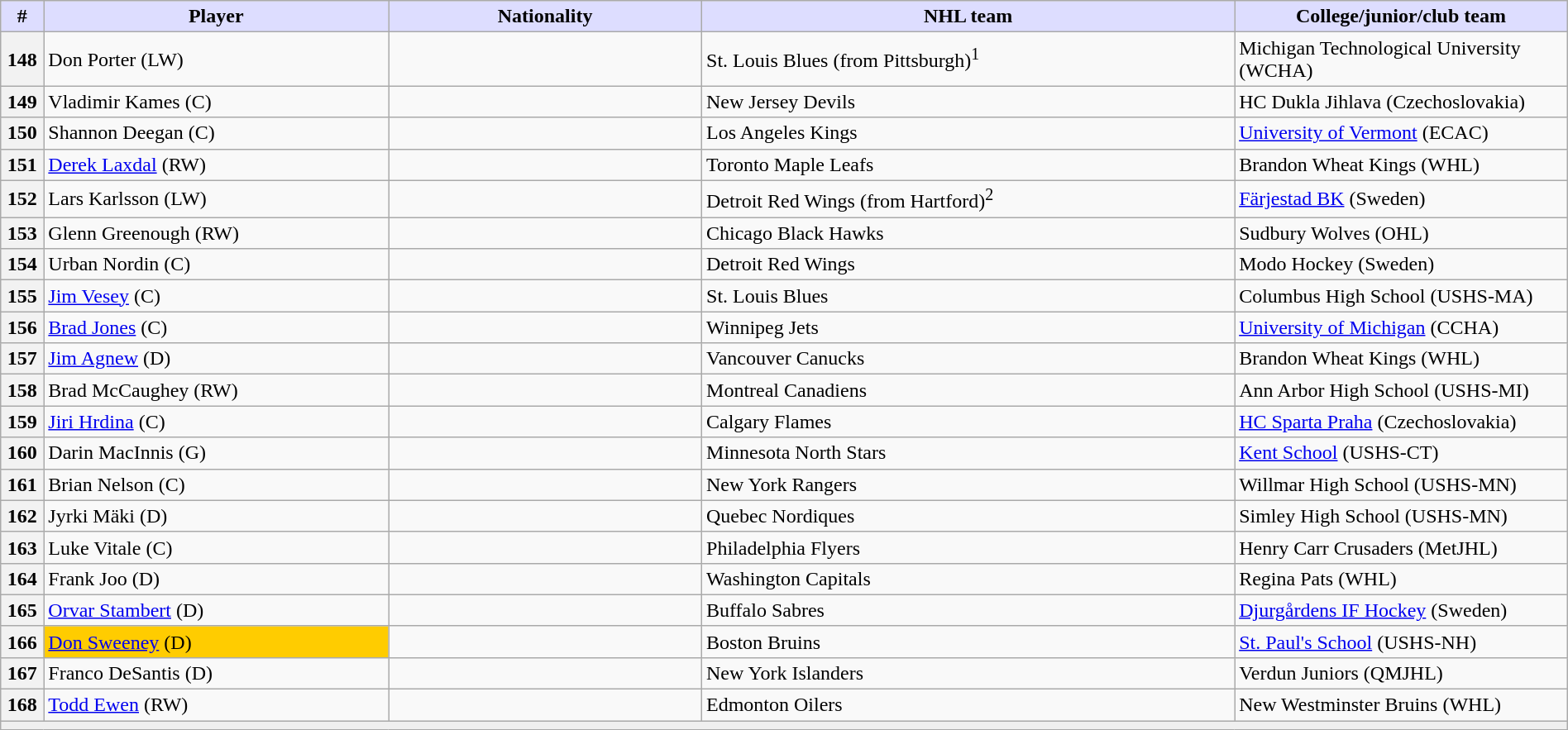<table class="wikitable" style="width: 100%">
<tr>
<th style="background:#ddf; width:2.75%;">#</th>
<th style="background:#ddf; width:22.0%;">Player</th>
<th style="background:#ddf; width:20.0%;">Nationality</th>
<th style="background:#ddf; width:34.0%;">NHL team</th>
<th style="background:#ddf; width:100.0%;">College/junior/club team</th>
</tr>
<tr>
<th>148</th>
<td>Don Porter (LW)</td>
<td></td>
<td>St. Louis Blues (from Pittsburgh)<sup>1</sup></td>
<td>Michigan Technological University (WCHA)</td>
</tr>
<tr>
<th>149</th>
<td>Vladimir Kames (C)</td>
<td></td>
<td>New Jersey Devils</td>
<td>HC Dukla Jihlava (Czechoslovakia)</td>
</tr>
<tr>
<th>150</th>
<td>Shannon Deegan (C)</td>
<td></td>
<td>Los Angeles Kings</td>
<td><a href='#'>University of Vermont</a> (ECAC)</td>
</tr>
<tr>
<th>151</th>
<td><a href='#'>Derek Laxdal</a> (RW)</td>
<td></td>
<td>Toronto Maple Leafs</td>
<td>Brandon Wheat Kings (WHL)</td>
</tr>
<tr>
<th>152</th>
<td>Lars Karlsson (LW)</td>
<td></td>
<td>Detroit Red Wings (from Hartford)<sup>2</sup></td>
<td><a href='#'>Färjestad BK</a> (Sweden)</td>
</tr>
<tr>
<th>153</th>
<td>Glenn Greenough (RW)</td>
<td></td>
<td>Chicago Black Hawks</td>
<td>Sudbury Wolves (OHL)</td>
</tr>
<tr>
<th>154</th>
<td>Urban Nordin (C)</td>
<td></td>
<td>Detroit Red Wings</td>
<td>Modo Hockey (Sweden)</td>
</tr>
<tr>
<th>155</th>
<td><a href='#'>Jim Vesey</a> (C)</td>
<td></td>
<td>St. Louis Blues</td>
<td>Columbus High School (USHS-MA)</td>
</tr>
<tr>
<th>156</th>
<td><a href='#'>Brad Jones</a> (C)</td>
<td></td>
<td>Winnipeg Jets</td>
<td><a href='#'>University of Michigan</a> (CCHA)</td>
</tr>
<tr>
<th>157</th>
<td><a href='#'>Jim Agnew</a> (D)</td>
<td></td>
<td>Vancouver Canucks</td>
<td>Brandon Wheat Kings (WHL)</td>
</tr>
<tr>
<th>158</th>
<td>Brad McCaughey (RW)</td>
<td></td>
<td>Montreal Canadiens</td>
<td>Ann Arbor High School (USHS-MI)</td>
</tr>
<tr>
<th>159</th>
<td><a href='#'>Jiri Hrdina</a> (C)</td>
<td></td>
<td>Calgary Flames</td>
<td><a href='#'>HC Sparta Praha</a> (Czechoslovakia)</td>
</tr>
<tr>
<th>160</th>
<td>Darin MacInnis (G)</td>
<td></td>
<td>Minnesota North Stars</td>
<td><a href='#'>Kent School</a> (USHS-CT)</td>
</tr>
<tr>
<th>161</th>
<td>Brian Nelson (C)</td>
<td></td>
<td>New York Rangers</td>
<td>Willmar High School (USHS-MN)</td>
</tr>
<tr>
<th>162</th>
<td>Jyrki Mäki (D)</td>
<td></td>
<td>Quebec Nordiques</td>
<td>Simley High School (USHS-MN)</td>
</tr>
<tr>
<th>163</th>
<td>Luke Vitale (C)</td>
<td></td>
<td>Philadelphia Flyers</td>
<td>Henry Carr Crusaders (MetJHL)</td>
</tr>
<tr>
<th>164</th>
<td>Frank Joo (D)</td>
<td></td>
<td>Washington Capitals</td>
<td>Regina Pats (WHL)</td>
</tr>
<tr>
<th>165</th>
<td><a href='#'>Orvar Stambert</a> (D)</td>
<td></td>
<td>Buffalo Sabres</td>
<td><a href='#'>Djurgårdens IF Hockey</a> (Sweden)</td>
</tr>
<tr>
<th>166</th>
<td style="background:#fc0;"><a href='#'>Don Sweeney</a> (D)</td>
<td></td>
<td>Boston Bruins</td>
<td><a href='#'>St. Paul's School</a> (USHS-NH)</td>
</tr>
<tr>
<th>167</th>
<td>Franco DeSantis (D)</td>
<td></td>
<td>New York Islanders</td>
<td>Verdun Juniors (QMJHL)</td>
</tr>
<tr>
<th>168</th>
<td><a href='#'>Todd Ewen</a> (RW)</td>
<td></td>
<td>Edmonton Oilers</td>
<td>New Westminster Bruins (WHL)</td>
</tr>
<tr>
<td align=center colspan="6" bgcolor="#efefef"></td>
</tr>
</table>
